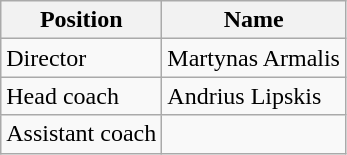<table class="wikitable">
<tr>
<th>Position</th>
<th>Name</th>
</tr>
<tr>
<td>Director</td>
<td> Martynas Armalis</td>
</tr>
<tr>
<td>Head coach</td>
<td> Andrius Lipskis</td>
</tr>
<tr>
<td>Assistant coach</td>
<td></td>
</tr>
</table>
